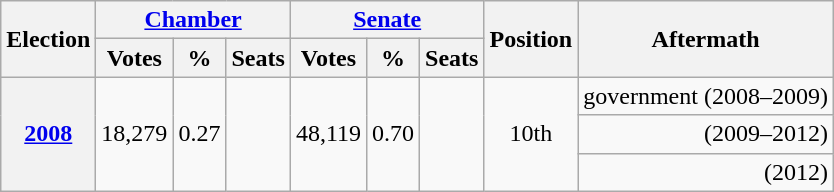<table class="wikitable" style="text-align: right;">
<tr>
<th rowspan="2">Election</th>
<th colspan="3"><a href='#'>Chamber</a></th>
<th colspan="3"><a href='#'>Senate</a></th>
<th rowspan="2">Position</th>
<th rowspan="2">Aftermath</th>
</tr>
<tr>
<th>Votes</th>
<th>%</th>
<th>Seats</th>
<th>Votes</th>
<th>%</th>
<th>Seats</th>
</tr>
<tr>
<th rowspan=3><a href='#'>2008</a></th>
<td rowspan=3>18,279</td>
<td rowspan=3>0.27</td>
<td rowspan=3></td>
<td rowspan=3>48,119</td>
<td rowspan=3>0.70</td>
<td rowspan=3></td>
<td rowspan=3; style="text-align: center;">10th</td>
<td> government (2008–2009)</td>
</tr>
<tr>
<td> (2009–2012)</td>
</tr>
<tr>
<td> (2012)</td>
</tr>
</table>
